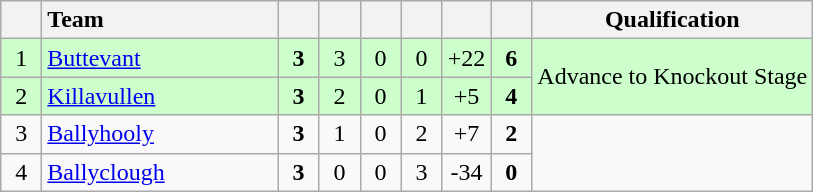<table class="wikitable" style="text-align:center">
<tr>
<th width="20"></th>
<th width="150" style="text-align:left;">Team</th>
<th width="20"></th>
<th width="20"></th>
<th width="20"></th>
<th width="20"></th>
<th width="20"></th>
<th width="20"></th>
<th>Qualification</th>
</tr>
<tr style="background:#ccffcc">
<td>1</td>
<td align="left"> <a href='#'>Buttevant</a></td>
<td><strong>3</strong></td>
<td>3</td>
<td>0</td>
<td>0</td>
<td>+22</td>
<td><strong>6</strong></td>
<td rowspan="2">Advance to Knockout Stage</td>
</tr>
<tr style="background:#ccffcc">
<td>2</td>
<td align="left"> <a href='#'>Killavullen</a></td>
<td><strong>3</strong></td>
<td>2</td>
<td>0</td>
<td>1</td>
<td>+5</td>
<td><strong>4</strong></td>
</tr>
<tr>
<td>3</td>
<td align="left"> <a href='#'>Ballyhooly</a></td>
<td><strong>3</strong></td>
<td>1</td>
<td>0</td>
<td>2</td>
<td>+7</td>
<td><strong>2</strong></td>
<td rowspan="2"></td>
</tr>
<tr>
<td>4</td>
<td align="left"> <a href='#'>Ballyclough</a></td>
<td><strong>3</strong></td>
<td>0</td>
<td>0</td>
<td>3</td>
<td>-34</td>
<td><strong>0</strong></td>
</tr>
</table>
